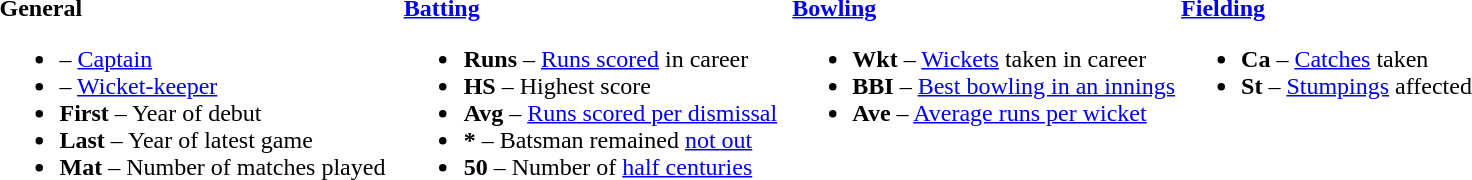<table>
<tr>
<td valign="top" style="width:26%"><br><strong>General</strong><ul><li> – <a href='#'>Captain</a></li><li> – <a href='#'>Wicket-keeper</a></li><li><strong>First</strong> – Year of debut</li><li><strong>Last</strong> – Year of latest game</li><li><strong>Mat</strong> – Number of matches played</li></ul></td>
<td valign="top" style="width:25%"><br><strong><a href='#'>Batting</a></strong><ul><li><strong>Runs</strong> – <a href='#'>Runs scored</a> in career</li><li><strong>HS</strong> – Highest score</li><li><strong>Avg</strong> – <a href='#'>Runs scored per dismissal</a></li><li><strong>*</strong> – Batsman remained <a href='#'>not out</a></li><li><strong>50</strong> – Number of <a href='#'>half centuries</a></li></ul></td>
<td valign="top" style="width:25%"><br><strong><a href='#'>Bowling</a></strong><ul><li><strong>Wkt</strong> – <a href='#'>Wickets</a> taken in career</li><li><strong>BBI</strong> – <a href='#'>Best bowling in an innings</a></li><li><strong>Ave</strong> – <a href='#'>Average runs per wicket</a></li></ul></td>
<td valign="top" style="width:24%"><br><strong><a href='#'>Fielding</a></strong><ul><li><strong>Ca</strong> – <a href='#'>Catches</a> taken</li><li><strong>St</strong> – <a href='#'>Stumpings</a> affected</li></ul></td>
</tr>
</table>
